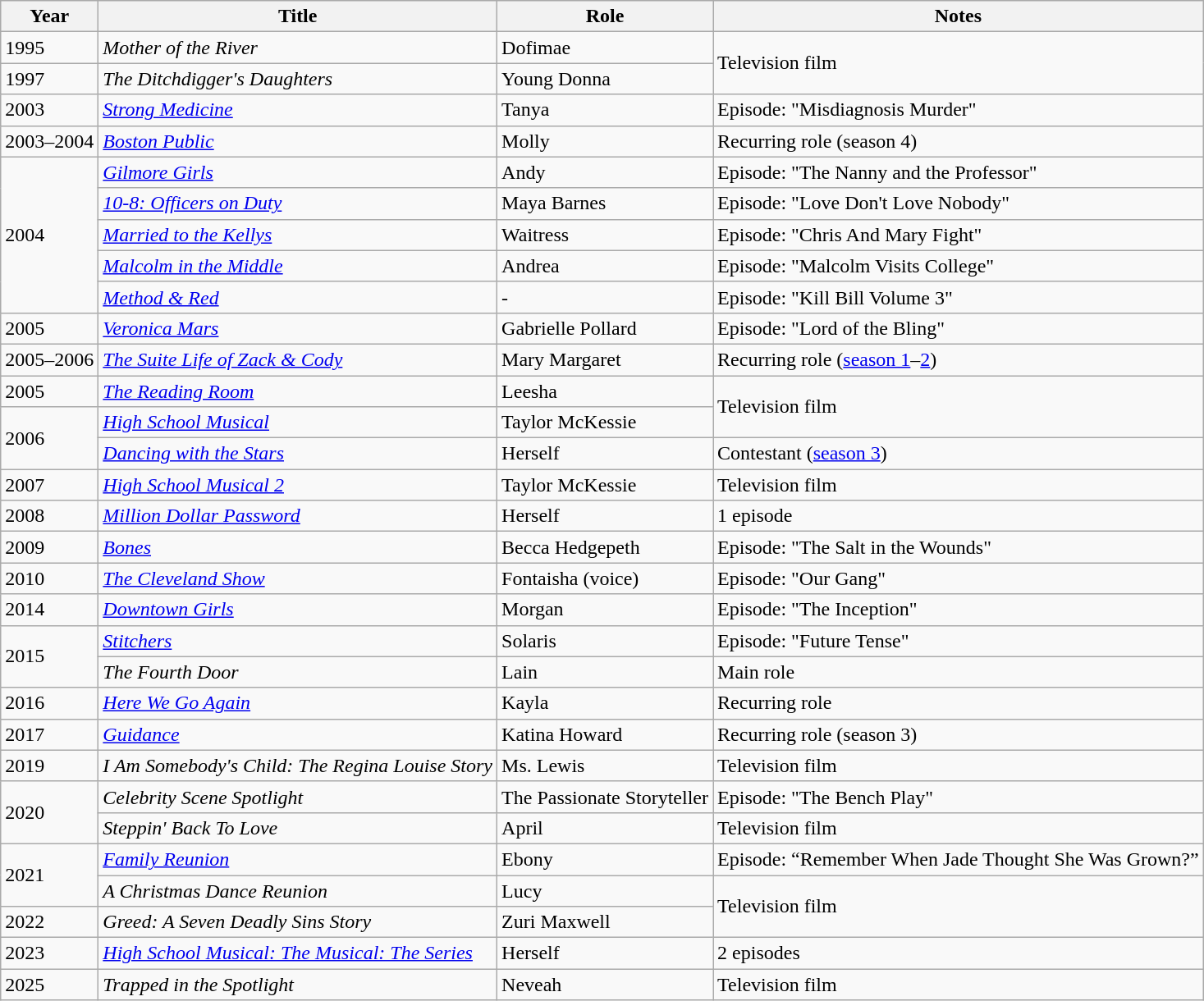<table class="wikitable plainrowheaders sortable" style="margin-right: 0;">
<tr>
<th>Year</th>
<th>Title</th>
<th>Role</th>
<th>Notes</th>
</tr>
<tr>
<td>1995</td>
<td><em>Mother of the River</em></td>
<td>Dofimae</td>
<td rowspan="2">Television film</td>
</tr>
<tr>
<td>1997</td>
<td><em>The Ditchdigger's Daughters</em></td>
<td>Young Donna</td>
</tr>
<tr>
<td>2003</td>
<td><em><a href='#'>Strong Medicine</a></em></td>
<td>Tanya</td>
<td>Episode: "Misdiagnosis Murder"</td>
</tr>
<tr>
<td>2003–2004</td>
<td><em><a href='#'>Boston Public</a></em></td>
<td>Molly</td>
<td>Recurring role (season 4)</td>
</tr>
<tr>
<td rowspan="5">2004</td>
<td><em><a href='#'>Gilmore Girls</a></em></td>
<td>Andy</td>
<td>Episode: "The Nanny and the Professor"</td>
</tr>
<tr>
<td><em><a href='#'>10-8: Officers on Duty</a></em></td>
<td>Maya Barnes</td>
<td>Episode: "Love Don't Love Nobody"</td>
</tr>
<tr>
<td><em><a href='#'>Married to the Kellys</a></em></td>
<td>Waitress</td>
<td>Episode: "Chris And Mary Fight"</td>
</tr>
<tr>
<td><em><a href='#'>Malcolm in the Middle</a></em></td>
<td>Andrea</td>
<td>Episode: "Malcolm Visits College"</td>
</tr>
<tr>
<td><em><a href='#'>Method & Red</a></em></td>
<td>-</td>
<td>Episode: "Kill Bill Volume 3"</td>
</tr>
<tr>
<td>2005</td>
<td><em><a href='#'>Veronica Mars</a></em></td>
<td>Gabrielle Pollard</td>
<td>Episode: "Lord of the Bling"</td>
</tr>
<tr>
<td>2005–2006</td>
<td><em><a href='#'>The Suite Life of Zack & Cody</a></em></td>
<td>Mary Margaret</td>
<td>Recurring role (<a href='#'>season 1</a>–<a href='#'>2</a>)</td>
</tr>
<tr>
<td>2005</td>
<td><em><a href='#'>The Reading Room</a></em></td>
<td>Leesha</td>
<td rowspan="2">Television film</td>
</tr>
<tr>
<td rowspan="2">2006</td>
<td><em><a href='#'>High School Musical</a></em></td>
<td>Taylor McKessie</td>
</tr>
<tr>
<td><em><a href='#'>Dancing with the Stars</a></em></td>
<td>Herself</td>
<td>Contestant (<a href='#'>season 3</a>)</td>
</tr>
<tr>
<td>2007</td>
<td><em><a href='#'>High School Musical 2</a></em></td>
<td>Taylor McKessie</td>
<td>Television film</td>
</tr>
<tr>
<td>2008</td>
<td><em><a href='#'>Million Dollar Password</a></em></td>
<td>Herself</td>
<td>1 episode</td>
</tr>
<tr>
<td>2009</td>
<td><em><a href='#'>Bones</a></em></td>
<td>Becca Hedgepeth</td>
<td>Episode: "The Salt in the Wounds"</td>
</tr>
<tr>
<td>2010</td>
<td><em><a href='#'>The Cleveland Show</a></em></td>
<td>Fontaisha (voice)</td>
<td>Episode: "Our Gang"</td>
</tr>
<tr>
<td>2014</td>
<td><em><a href='#'>Downtown Girls</a></em></td>
<td>Morgan</td>
<td>Episode: "The Inception"</td>
</tr>
<tr>
<td rowspan="2">2015</td>
<td><em><a href='#'>Stitchers</a></em></td>
<td>Solaris</td>
<td>Episode: "Future Tense"</td>
</tr>
<tr>
<td><em>The Fourth Door</em></td>
<td>Lain</td>
<td>Main role</td>
</tr>
<tr>
<td>2016</td>
<td><em><a href='#'>Here We Go Again</a></em></td>
<td>Kayla</td>
<td>Recurring role</td>
</tr>
<tr>
<td>2017</td>
<td><em><a href='#'>Guidance</a></em></td>
<td>Katina Howard</td>
<td>Recurring role (season 3)</td>
</tr>
<tr>
<td>2019</td>
<td><em>I Am Somebody's Child: The Regina Louise Story</em></td>
<td>Ms. Lewis</td>
<td>Television film</td>
</tr>
<tr>
<td rowspan="2">2020</td>
<td><em>Celebrity Scene Spotlight</em></td>
<td>The Passionate Storyteller</td>
<td>Episode: "The Bench Play"</td>
</tr>
<tr>
<td><em>Steppin' Back To Love</em></td>
<td>April</td>
<td>Television film</td>
</tr>
<tr>
<td rowspan="2">2021</td>
<td><em><a href='#'>Family Reunion</a></em></td>
<td>Ebony</td>
<td>Episode: “Remember When Jade Thought She Was Grown?”</td>
</tr>
<tr>
<td><em>A Christmas Dance Reunion</em></td>
<td>Lucy</td>
<td rowspan="2">Television film</td>
</tr>
<tr>
<td>2022</td>
<td><em>Greed: A Seven Deadly Sins Story</em></td>
<td>Zuri Maxwell</td>
</tr>
<tr>
<td>2023</td>
<td><em><a href='#'>High School Musical: The Musical: The Series</a></em></td>
<td>Herself</td>
<td>2 episodes</td>
</tr>
<tr>
<td>2025</td>
<td><em>Trapped in the Spotlight</em></td>
<td>Neveah</td>
<td>Television film</td>
</tr>
</table>
